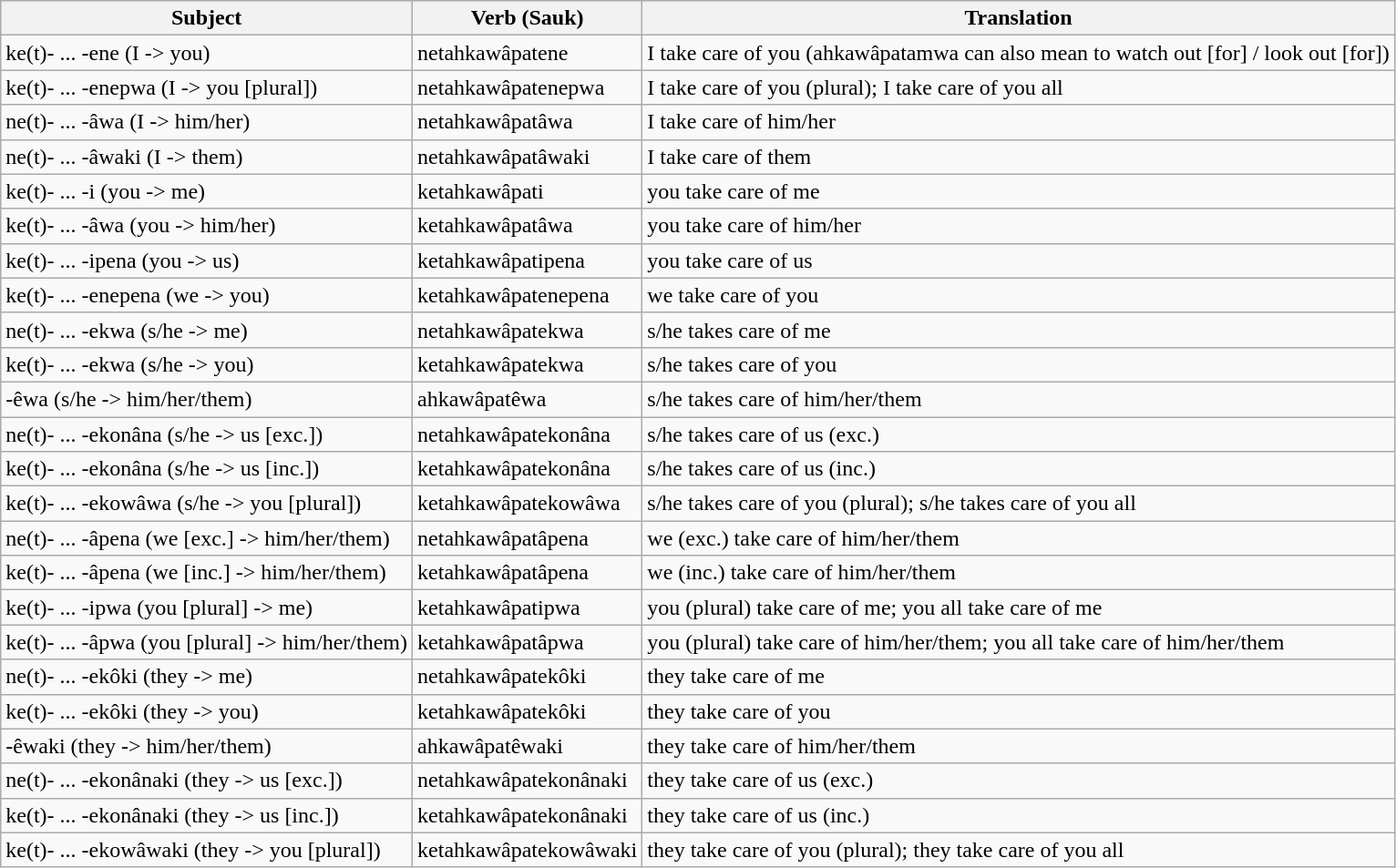<table class="wikitable">
<tr>
<th>Subject</th>
<th>Verb (Sauk)</th>
<th>Translation</th>
</tr>
<tr>
<td>ke(t)- ... -ene (I -> you)</td>
<td>netahkawâpatene</td>
<td>I take care of you (ahkawâpatamwa can also mean to watch out [for] / look out [for])</td>
</tr>
<tr>
<td>ke(t)- ... -enepwa (I -> you [plural])</td>
<td>netahkawâpatenepwa</td>
<td>I take care of you (plural); I take care of you all</td>
</tr>
<tr>
<td>ne(t)- ... -âwa (I -> him/her)</td>
<td>netahkawâpatâwa</td>
<td>I take care of him/her</td>
</tr>
<tr>
<td>ne(t)- ... -âwaki (I -> them)</td>
<td>netahkawâpatâwaki</td>
<td>I take care of them</td>
</tr>
<tr>
<td>ke(t)- ... -i (you -> me)</td>
<td>ketahkawâpati</td>
<td>you take care of me</td>
</tr>
<tr>
<td>ke(t)- ... -âwa (you -> him/her)</td>
<td>ketahkawâpatâwa</td>
<td>you take care of him/her</td>
</tr>
<tr>
<td>ke(t)- ... -ipena (you -> us)</td>
<td>ketahkawâpatipena</td>
<td>you take care of us</td>
</tr>
<tr>
<td>ke(t)- ... -enepena (we -> you)</td>
<td>ketahkawâpatenepena</td>
<td>we take care of you</td>
</tr>
<tr>
<td>ne(t)- ... -ekwa (s/he -> me)</td>
<td>netahkawâpatekwa</td>
<td>s/he takes care of me</td>
</tr>
<tr>
<td>ke(t)- ... -ekwa (s/he -> you)</td>
<td>ketahkawâpatekwa</td>
<td>s/he takes care of you</td>
</tr>
<tr>
<td>-êwa (s/he -> him/her/them)</td>
<td>ahkawâpatêwa</td>
<td>s/he takes care of him/her/them</td>
</tr>
<tr>
<td>ne(t)- ... -ekonâna (s/he -> us [exc.])</td>
<td>netahkawâpatekonâna</td>
<td>s/he takes care of us (exc.)</td>
</tr>
<tr>
<td>ke(t)- ... -ekonâna (s/he -> us [inc.])</td>
<td>ketahkawâpatekonâna</td>
<td>s/he takes care of us (inc.)</td>
</tr>
<tr>
<td>ke(t)- ... -ekowâwa (s/he -> you [plural])</td>
<td>ketahkawâpatekowâwa</td>
<td>s/he takes care of you (plural); s/he takes care of you all</td>
</tr>
<tr>
<td>ne(t)- ... -âpena (we [exc.] -> him/her/them)</td>
<td>netahkawâpatâpena</td>
<td>we (exc.) take care of him/her/them</td>
</tr>
<tr>
<td>ke(t)- ... -âpena (we [inc.] -> him/her/them)</td>
<td>ketahkawâpatâpena</td>
<td>we (inc.) take care of him/her/them</td>
</tr>
<tr>
<td>ke(t)- ... -ipwa (you [plural] -> me)</td>
<td>ketahkawâpatipwa</td>
<td>you (plural) take care of me; you all take care of me</td>
</tr>
<tr>
<td>ke(t)- ... -âpwa (you [plural] -> him/her/them)</td>
<td>ketahkawâpatâpwa</td>
<td>you (plural) take care of him/her/them; you all take care of him/her/them</td>
</tr>
<tr>
<td>ne(t)- ... -ekôki (they -> me)</td>
<td>netahkawâpatekôki</td>
<td>they take care of me</td>
</tr>
<tr>
<td>ke(t)- ... -ekôki (they -> you)</td>
<td>ketahkawâpatekôki</td>
<td>they take care of you</td>
</tr>
<tr>
<td>-êwaki (they -> him/her/them)</td>
<td>ahkawâpatêwaki</td>
<td>they take care of him/her/them</td>
</tr>
<tr>
<td>ne(t)- ... -ekonânaki (they -> us [exc.])</td>
<td>netahkawâpatekonânaki</td>
<td>they take care of us (exc.)</td>
</tr>
<tr>
<td>ke(t)- ... -ekonânaki (they -> us [inc.])</td>
<td>ketahkawâpatekonânaki</td>
<td>they take care of us (inc.)</td>
</tr>
<tr>
<td>ke(t)- ... -ekowâwaki (they -> you [plural])</td>
<td>ketahkawâpatekowâwaki</td>
<td>they take care of you (plural); they take care of you all</td>
</tr>
</table>
